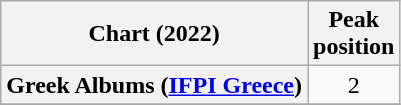<table class="wikitable plainrowheaders" style="text-align:center">
<tr>
<th scope="col">Chart (2022)</th>
<th scope="col">Peak<br>position</th>
</tr>
<tr>
<th scope="row">Greek Albums (<a href='#'>IFPI Greece</a>)</th>
<td>2</td>
</tr>
<tr>
</tr>
</table>
